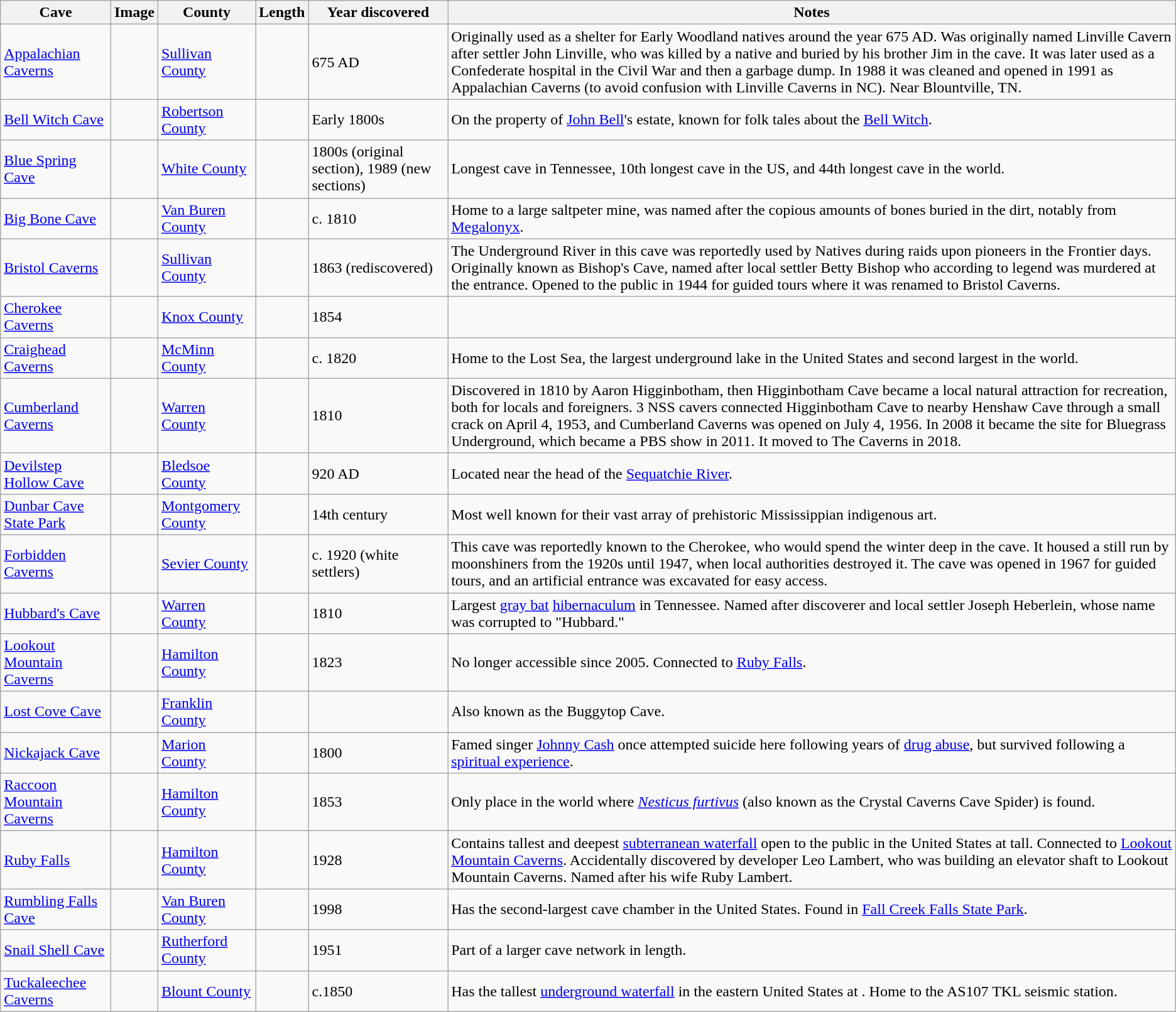<table class="wikitable sortable">
<tr>
<th>Cave</th>
<th>Image</th>
<th>County</th>
<th>Length</th>
<th>Year discovered</th>
<th>Notes</th>
</tr>
<tr>
<td><a href='#'>Appalachian Caverns</a></td>
<td></td>
<td><a href='#'>Sullivan County</a></td>
<td></td>
<td>675 AD</td>
<td>Originally used as a shelter for Early Woodland natives around the year 675 AD. Was originally named Linville Cavern after settler John Linville, who was killed by a native and buried by his brother Jim in the cave. It was later used as a Confederate hospital in the Civil War and then a garbage dump. In 1988 it was cleaned and opened in 1991 as Appalachian Caverns (to avoid confusion with Linville Caverns in NC). Near Blountville, TN.</td>
</tr>
<tr>
<td><a href='#'>Bell Witch Cave</a></td>
<td></td>
<td><a href='#'>Robertson County</a></td>
<td></td>
<td>Early 1800s</td>
<td>On the property of <a href='#'>John Bell</a>'s estate, known for folk tales about the <a href='#'>Bell Witch</a>.</td>
</tr>
<tr>
<td><a href='#'>Blue Spring Cave</a></td>
<td></td>
<td><a href='#'>White County</a></td>
<td></td>
<td>1800s (original section), 1989 (new sections)</td>
<td>Longest cave in Tennessee, 10th longest cave in the US, and 44th longest cave in the world.</td>
</tr>
<tr>
<td><a href='#'>Big Bone Cave</a></td>
<td></td>
<td><a href='#'>Van Buren County</a></td>
<td></td>
<td>c. 1810</td>
<td>Home to a large saltpeter mine, was named after the copious amounts of bones buried in the dirt, notably from <a href='#'>Megalonyx</a>.</td>
</tr>
<tr>
<td><a href='#'>Bristol Caverns</a></td>
<td></td>
<td><a href='#'>Sullivan County</a></td>
<td></td>
<td>1863 (rediscovered)</td>
<td>The Underground River in this cave was reportedly used by Natives during raids upon pioneers in the Frontier days. Originally known as Bishop's Cave, named after local settler Betty Bishop who according to legend was murdered at the entrance. Opened to the public in 1944 for guided tours where it was renamed to Bristol Caverns.</td>
</tr>
<tr>
<td><a href='#'>Cherokee Caverns</a></td>
<td></td>
<td><a href='#'>Knox County</a></td>
<td></td>
<td>1854</td>
<td></td>
</tr>
<tr>
<td><a href='#'>Craighead Caverns</a></td>
<td></td>
<td><a href='#'>McMinn County</a></td>
<td></td>
<td>c. 1820</td>
<td>Home to the Lost Sea, the largest underground lake in the United States and second largest in the world.</td>
</tr>
<tr>
<td><a href='#'>Cumberland Caverns</a></td>
<td></td>
<td><a href='#'>Warren County</a></td>
<td></td>
<td>1810</td>
<td>Discovered in 1810 by Aaron Higginbotham, then Higginbotham Cave became a local natural attraction for recreation, both for locals and foreigners. 3 NSS cavers connected Higginbotham Cave to nearby Henshaw Cave through a small crack on April 4, 1953, and Cumberland Caverns was opened on July 4, 1956. In 2008 it became the site for Bluegrass Underground, which became a PBS show in 2011. It moved to The Caverns in 2018.</td>
</tr>
<tr>
<td><a href='#'>Devilstep Hollow Cave</a></td>
<td></td>
<td><a href='#'>Bledsoe County</a></td>
<td></td>
<td>920 AD</td>
<td>Located near the head of the <a href='#'>Sequatchie River</a>.</td>
</tr>
<tr>
<td><a href='#'>Dunbar Cave State Park</a></td>
<td></td>
<td><a href='#'>Montgomery County</a></td>
<td></td>
<td>14th century</td>
<td>Most well known for their vast array of prehistoric Mississippian indigenous art.</td>
</tr>
<tr>
<td><a href='#'>Forbidden Caverns</a></td>
<td></td>
<td><a href='#'>Sevier County</a></td>
<td></td>
<td>c. 1920 (white settlers)</td>
<td>This cave was reportedly known to the Cherokee, who would spend the winter deep in the cave. It housed a still run by moonshiners from the 1920s until 1947, when local authorities destroyed it. The cave was opened in 1967 for guided tours, and an artificial entrance was excavated for easy access.</td>
</tr>
<tr>
<td><a href='#'>Hubbard's Cave</a></td>
<td></td>
<td><a href='#'>Warren County</a></td>
<td></td>
<td>1810</td>
<td>Largest <a href='#'>gray bat</a> <a href='#'>hibernaculum</a> in Tennessee. Named after discoverer and local settler Joseph Heberlein, whose name was corrupted to "Hubbard."</td>
</tr>
<tr>
<td><a href='#'>Lookout Mountain Caverns</a></td>
<td></td>
<td><a href='#'>Hamilton County</a></td>
<td></td>
<td>1823</td>
<td>No longer accessible since 2005. Connected to <a href='#'>Ruby Falls</a>.</td>
</tr>
<tr>
<td><a href='#'>Lost Cove Cave</a></td>
<td></td>
<td><a href='#'>Franklin County</a></td>
<td></td>
<td></td>
<td>Also known as the Buggytop Cave.</td>
</tr>
<tr>
<td><a href='#'>Nickajack Cave</a></td>
<td></td>
<td><a href='#'>Marion County</a></td>
<td></td>
<td>1800</td>
<td>Famed singer <a href='#'>Johnny Cash</a> once attempted suicide here following years of <a href='#'>drug abuse</a>, but survived following a <a href='#'>spiritual experience</a>.</td>
</tr>
<tr>
<td><a href='#'>Raccoon Mountain Caverns</a></td>
<td></td>
<td><a href='#'>Hamilton County</a></td>
<td></td>
<td>1853</td>
<td>Only place in the world where <em><a href='#'>Nesticus furtivus</a></em> (also known as the Crystal Caverns Cave Spider) is found.</td>
</tr>
<tr>
<td><a href='#'>Ruby Falls</a></td>
<td></td>
<td><a href='#'>Hamilton County</a></td>
<td></td>
<td>1928</td>
<td>Contains tallest and deepest <a href='#'>subterranean waterfall</a> open to the public in the United States at  tall. Connected to <a href='#'>Lookout Mountain Caverns</a>. Accidentally discovered by developer Leo Lambert, who was building an elevator shaft to Lookout Mountain Caverns. Named after his wife Ruby Lambert.</td>
</tr>
<tr>
<td><a href='#'>Rumbling Falls Cave</a></td>
<td></td>
<td><a href='#'>Van Buren County</a></td>
<td></td>
<td>1998</td>
<td>Has the second-largest cave chamber in the United States. Found in <a href='#'>Fall Creek Falls State Park</a>.</td>
</tr>
<tr>
<td><a href='#'>Snail Shell Cave</a></td>
<td></td>
<td><a href='#'>Rutherford County</a></td>
<td></td>
<td>1951</td>
<td>Part of a larger cave network  in length.</td>
</tr>
<tr>
<td><a href='#'>Tuckaleechee Caverns</a></td>
<td></td>
<td><a href='#'>Blount County</a></td>
<td></td>
<td>c.1850</td>
<td>Has the tallest <a href='#'>underground waterfall</a> in the eastern United States at . Home to the AS107 TKL seismic station.</td>
</tr>
</table>
